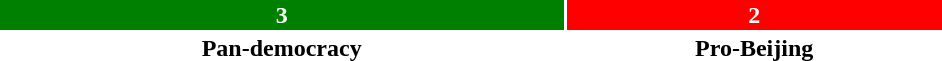<table style="width:50%; text-align:center;">
<tr style="color:white;">
<td style="background:green; width:60%;"><strong>3</strong></td>
<td style="background:red; width:40%;"><strong>2</strong></td>
</tr>
<tr>
<td><span><strong>Pan-democracy</strong></span></td>
<td><span><strong>Pro-Beijing</strong></span></td>
</tr>
</table>
